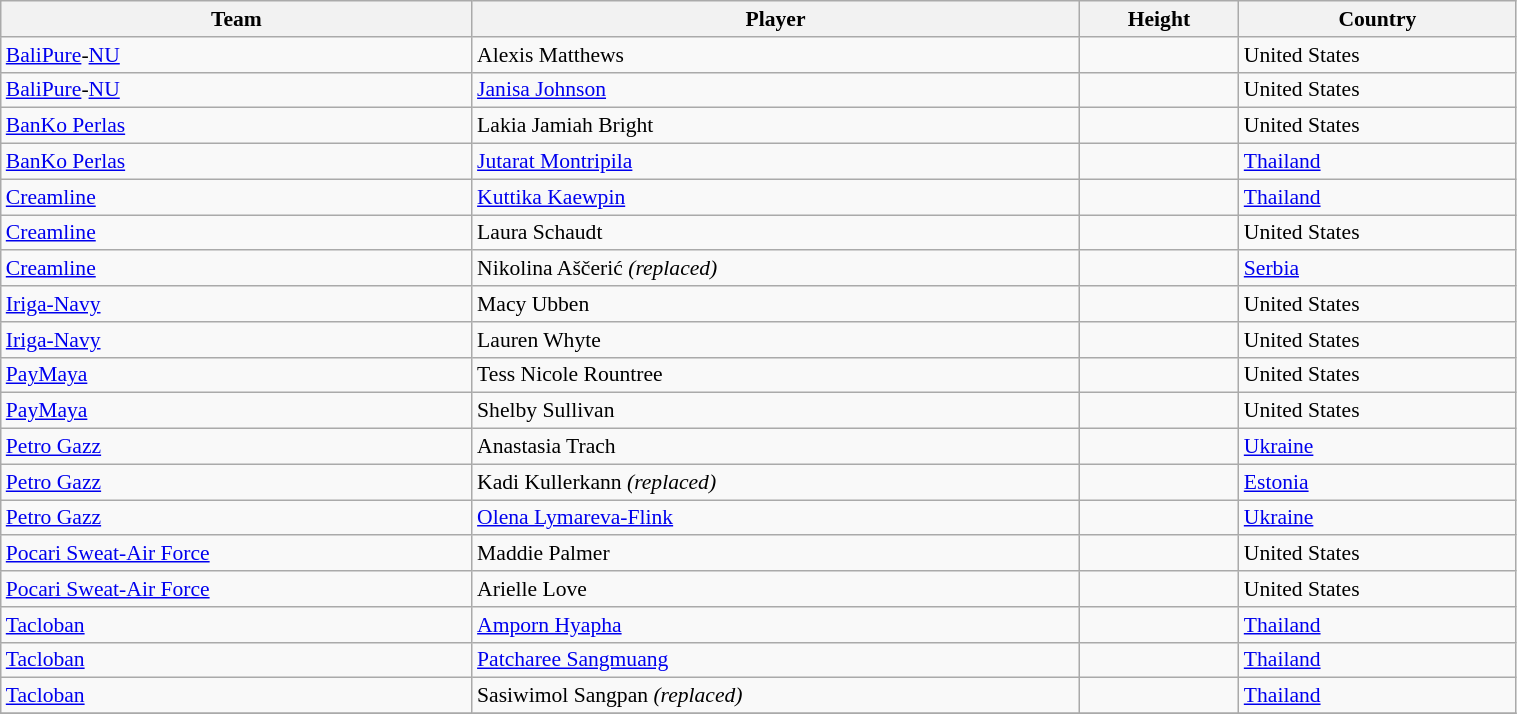<table class="wikitable sortable" style="border-collapse: collapse; font-size:90%; text-align: center; width:80%">
<tr>
<th>Team</th>
<th>Player</th>
<th>Height</th>
<th>Country</th>
</tr>
<tr>
<td align=left><a href='#'>BaliPure</a>-<a href='#'>NU</a></td>
<td align=left> Alexis Matthews</td>
<td align=left></td>
<td align=left>United States</td>
</tr>
<tr>
<td align=left><a href='#'>BaliPure</a>-<a href='#'>NU</a></td>
<td align=left> <a href='#'>Janisa Johnson</a></td>
<td align=left></td>
<td align=left>United States</td>
</tr>
<tr>
<td align=left><a href='#'>BanKo Perlas</a></td>
<td align=left> Lakia Jamiah Bright</td>
<td align=left></td>
<td align=left>United States</td>
</tr>
<tr>
<td align=left><a href='#'>BanKo Perlas</a></td>
<td align=left> <a href='#'>Jutarat Montripila</a></td>
<td align=left></td>
<td align=left><a href='#'>Thailand</a></td>
</tr>
<tr>
<td align=left><a href='#'>Creamline</a></td>
<td align=left> <a href='#'>Kuttika Kaewpin</a></td>
<td align=left></td>
<td align=left><a href='#'>Thailand</a></td>
</tr>
<tr>
<td align=left><a href='#'>Creamline</a></td>
<td align=left> Laura Schaudt</td>
<td align=left></td>
<td align=left>United States</td>
</tr>
<tr>
<td align=left><a href='#'>Creamline</a></td>
<td align=left> Nikolina Aščerić <em>(replaced)</em></td>
<td align=left></td>
<td align=left><a href='#'>Serbia</a></td>
</tr>
<tr>
<td align=left><a href='#'>Iriga-Navy</a></td>
<td align=left> Macy Ubben</td>
<td align=left></td>
<td align=left>United States</td>
</tr>
<tr>
<td align=left><a href='#'>Iriga-Navy</a></td>
<td align=left> Lauren Whyte</td>
<td align=left></td>
<td align=left>United States</td>
</tr>
<tr>
<td align=left><a href='#'>PayMaya</a></td>
<td align=left> Tess Nicole Rountree</td>
<td align=left></td>
<td align=left>United States</td>
</tr>
<tr>
<td align=left><a href='#'>PayMaya</a></td>
<td align=left> Shelby Sullivan</td>
<td align=left></td>
<td align=left>United States</td>
</tr>
<tr>
<td align=left><a href='#'>Petro Gazz</a></td>
<td align=left> Anastasia Trach</td>
<td align=left></td>
<td align=left><a href='#'>Ukraine</a></td>
</tr>
<tr>
<td align=left><a href='#'>Petro Gazz</a></td>
<td align=left> Kadi Kullerkann <em>(replaced)</em></td>
<td align=left></td>
<td align=left><a href='#'>Estonia</a></td>
</tr>
<tr>
<td align=left><a href='#'>Petro Gazz</a></td>
<td align=left> <a href='#'>Olena Lymareva-Flink</a></td>
<td align=left></td>
<td align=left><a href='#'>Ukraine</a></td>
</tr>
<tr>
<td align=left><a href='#'>Pocari Sweat-Air Force</a></td>
<td align=left> Maddie Palmer</td>
<td align=left></td>
<td align=left>United States</td>
</tr>
<tr>
<td align=left><a href='#'>Pocari Sweat-Air Force</a></td>
<td align=left> Arielle Love</td>
<td align=left></td>
<td align=left>United States</td>
</tr>
<tr>
<td align=left><a href='#'>Tacloban</a></td>
<td align=left> <a href='#'>Amporn Hyapha</a></td>
<td align=left></td>
<td align=left><a href='#'>Thailand</a></td>
</tr>
<tr>
<td align=left><a href='#'>Tacloban</a></td>
<td align=left> <a href='#'>Patcharee Sangmuang</a></td>
<td align=left></td>
<td align=left><a href='#'>Thailand</a></td>
</tr>
<tr>
<td align=left><a href='#'>Tacloban</a></td>
<td align=left> Sasiwimol Sangpan <em>(replaced)</em></td>
<td align=left></td>
<td align=left><a href='#'>Thailand</a></td>
</tr>
<tr>
</tr>
</table>
